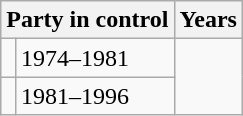<table class="wikitable">
<tr>
<th colspan="2">Party in control</th>
<th>Years</th>
</tr>
<tr>
<td></td>
<td>1974–1981</td>
</tr>
<tr>
<td></td>
<td>1981–1996</td>
</tr>
</table>
